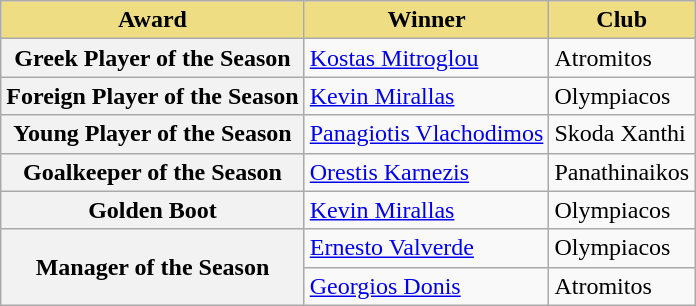<table class="wikitable">
<tr>
<th style="background-color: #eedd82">Award</th>
<th style="background-color: #eedd82">Winner</th>
<th style="background-color: #eedd82">Club</th>
</tr>
<tr>
<th>Greek Player of the Season</th>
<td> <a href='#'>Kostas Mitroglou</a></td>
<td>Atromitos</td>
</tr>
<tr>
<th>Foreign Player of the Season</th>
<td> <a href='#'>Kevin Mirallas</a></td>
<td>Olympiacos</td>
</tr>
<tr>
<th>Young Player of the Season</th>
<td> <a href='#'>Panagiotis Vlachodimos</a></td>
<td>Skoda Xanthi</td>
</tr>
<tr>
<th>Goalkeeper of the Season</th>
<td> <a href='#'>Orestis Karnezis</a></td>
<td>Panathinaikos</td>
</tr>
<tr>
<th>Golden Boot</th>
<td> <a href='#'>Kevin Mirallas</a></td>
<td>Olympiacos</td>
</tr>
<tr>
<th rowspan="2">Manager of the Season</th>
<td> <a href='#'>Ernesto Valverde</a></td>
<td>Olympiacos</td>
</tr>
<tr>
<td> <a href='#'>Georgios Donis</a></td>
<td>Atromitos</td>
</tr>
</table>
